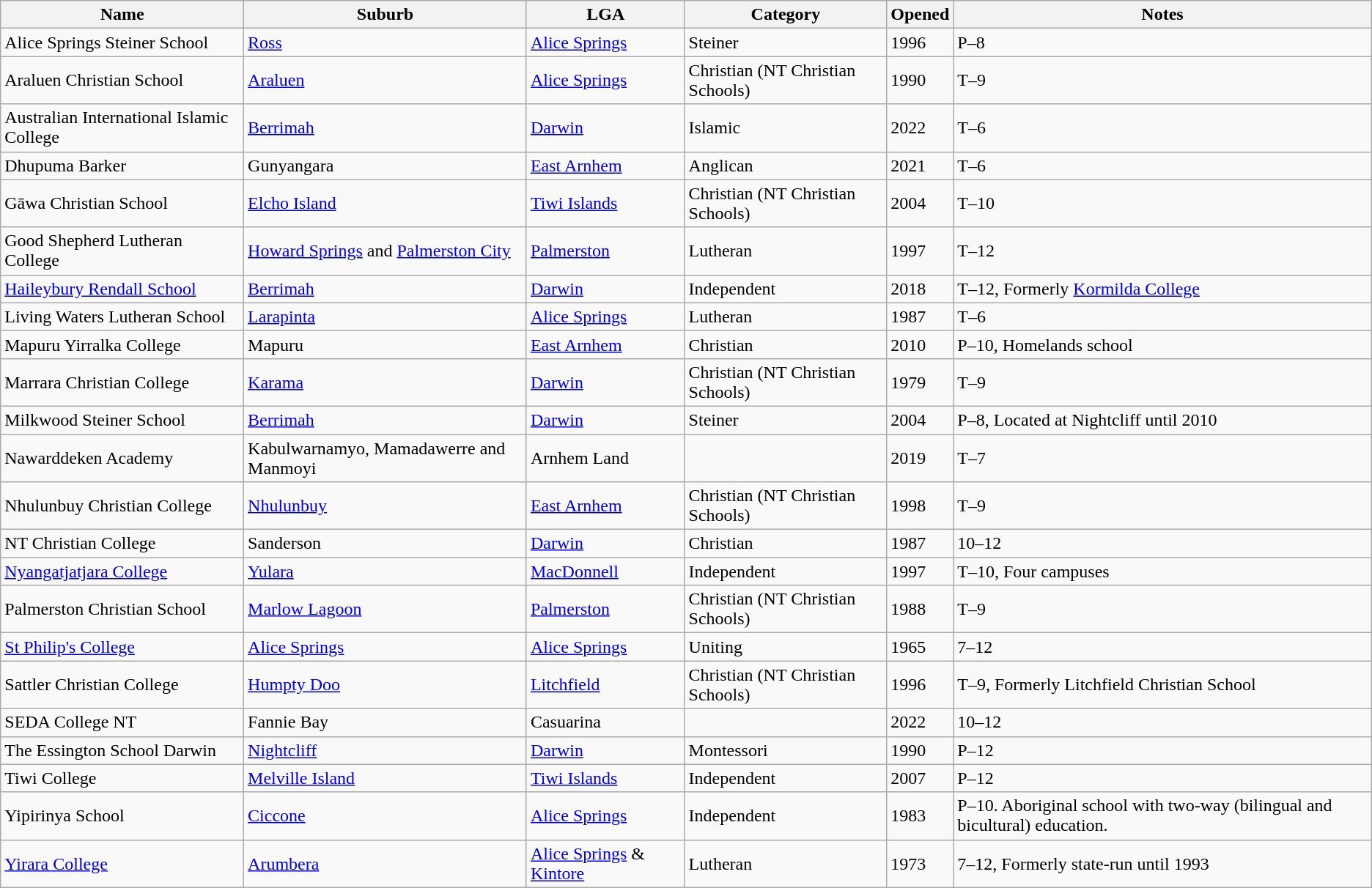<table class="wikitable sortable">
<tr>
<th>Name</th>
<th>Suburb</th>
<th>LGA</th>
<th>Category</th>
<th>Opened</th>
<th>Notes</th>
</tr>
<tr>
<td>Alice Springs Steiner School</td>
<td><a href='#'>Ross</a></td>
<td><a href='#'>Alice Springs</a></td>
<td>Steiner</td>
<td>1996</td>
<td>P–8</td>
</tr>
<tr>
<td>Araluen Christian School</td>
<td><a href='#'>Araluen</a></td>
<td><a href='#'>Alice Springs</a></td>
<td>Christian (NT Christian Schools)</td>
<td>1990</td>
<td>T–9</td>
</tr>
<tr>
<td>Australian International Islamic College</td>
<td><a href='#'>Berrimah</a></td>
<td><a href='#'>Darwin</a></td>
<td>Islamic</td>
<td>2022</td>
<td>T–6</td>
</tr>
<tr>
<td>Dhupuma Barker</td>
<td>Gunyangara</td>
<td><a href='#'>East Arnhem</a></td>
<td>Anglican</td>
<td>2021</td>
<td>T–6</td>
</tr>
<tr>
<td>Gāwa Christian School</td>
<td><a href='#'>Elcho Island</a></td>
<td><a href='#'>Tiwi Islands</a></td>
<td>Christian (NT Christian Schools)</td>
<td>2004</td>
<td>T–10</td>
</tr>
<tr>
<td>Good Shepherd Lutheran College</td>
<td><a href='#'>Howard Springs</a> and <a href='#'>Palmerston City</a></td>
<td><a href='#'>Palmerston</a></td>
<td>Lutheran</td>
<td>1997</td>
<td>T–12</td>
</tr>
<tr>
<td><a href='#'>Haileybury Rendall School</a></td>
<td><a href='#'>Berrimah</a></td>
<td><a href='#'>Darwin</a></td>
<td>Independent</td>
<td>2018</td>
<td>T–12, Formerly <a href='#'>Kormilda College</a></td>
</tr>
<tr>
<td>Living Waters Lutheran School</td>
<td><a href='#'>Larapinta</a></td>
<td><a href='#'>Alice Springs</a></td>
<td>Lutheran</td>
<td>1987</td>
<td>T–6</td>
</tr>
<tr>
<td>Mapuru Yirralka College</td>
<td>Mapuru</td>
<td><a href='#'>East Arnhem</a></td>
<td>Christian</td>
<td>2010</td>
<td>P–10, Homelands school</td>
</tr>
<tr>
<td>Marrara Christian College</td>
<td><a href='#'>Karama</a></td>
<td><a href='#'>Darwin</a></td>
<td>Christian (NT Christian Schools)</td>
<td>1979</td>
<td>T–9</td>
</tr>
<tr>
<td>Milkwood Steiner School</td>
<td><a href='#'>Berrimah</a></td>
<td><a href='#'>Darwin</a></td>
<td>Steiner</td>
<td>2004</td>
<td>P–8, Located at Nightcliff until 2010</td>
</tr>
<tr>
<td>Nawarddeken Academy</td>
<td>Kabulwarnamyo, Mamadawerre and Manmoyi</td>
<td>Arnhem Land</td>
<td></td>
<td>2019</td>
<td>T–7</td>
</tr>
<tr>
<td>Nhulunbuy Christian College</td>
<td><a href='#'>Nhulunbuy</a></td>
<td><a href='#'>East Arnhem</a></td>
<td>Christian (NT Christian Schools)</td>
<td>1998</td>
<td>T–9</td>
</tr>
<tr>
<td>NT Christian College</td>
<td>Sanderson</td>
<td><a href='#'>Darwin</a></td>
<td>Christian</td>
<td>1987</td>
<td>10–12</td>
</tr>
<tr>
<td><a href='#'>Nyangatjatjara College</a></td>
<td><a href='#'>Yulara</a></td>
<td><a href='#'>MacDonnell</a></td>
<td>Independent</td>
<td>1997</td>
<td>T–10, Four campuses</td>
</tr>
<tr>
<td>Palmerston Christian School</td>
<td><a href='#'>Marlow Lagoon</a></td>
<td><a href='#'>Palmerston</a></td>
<td>Christian (NT Christian Schools)</td>
<td>1988</td>
<td>T–9</td>
</tr>
<tr>
<td><a href='#'>St Philip's College</a></td>
<td><a href='#'>Alice Springs</a></td>
<td><a href='#'>Alice Springs</a></td>
<td>Uniting</td>
<td>1965</td>
<td>7–12</td>
</tr>
<tr>
<td>Sattler Christian College</td>
<td><a href='#'>Humpty Doo</a></td>
<td><a href='#'>Litchfield</a></td>
<td>Christian (NT Christian Schools)</td>
<td>1996</td>
<td>T–9, Formerly Litchfield Christian School</td>
</tr>
<tr>
<td>SEDA College NT</td>
<td>Fannie Bay</td>
<td>Casuarina</td>
<td></td>
<td>2022</td>
<td>10–12</td>
</tr>
<tr>
<td>The Essington School Darwin</td>
<td><a href='#'>Nightcliff</a></td>
<td><a href='#'>Darwin</a></td>
<td>Montessori</td>
<td>1990</td>
<td>P–12</td>
</tr>
<tr>
<td>Tiwi College</td>
<td><a href='#'>Melville Island</a></td>
<td><a href='#'>Tiwi Islands</a></td>
<td>Independent</td>
<td>2007</td>
<td>P–12</td>
</tr>
<tr>
<td>Yipirinya School</td>
<td><a href='#'>Ciccone</a></td>
<td><a href='#'>Alice Springs</a></td>
<td>Independent</td>
<td>1983</td>
<td>P–10. Aboriginal school with two-way (bilingual and bicultural) education.</td>
</tr>
<tr>
<td><a href='#'>Yirara College</a></td>
<td><a href='#'>Arumbera</a></td>
<td><a href='#'>Alice Springs</a> & <a href='#'>Kintore</a></td>
<td>Lutheran</td>
<td>1973</td>
<td>7–12, Formerly state-run until 1993</td>
</tr>
</table>
